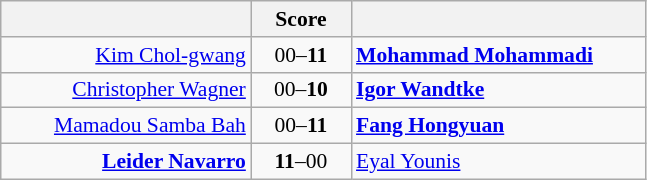<table class="wikitable" style="text-align: center; font-size:90% ">
<tr>
<th align="right" width="160"></th>
<th width="60">Score</th>
<th align="left" width="190"></th>
</tr>
<tr>
<td align=right><a href='#'>Kim Chol-gwang</a> </td>
<td align=center>00–<strong>11</strong></td>
<td align=left> <strong><a href='#'>Mohammad Mohammadi</a></strong></td>
</tr>
<tr>
<td align=right><a href='#'>Christopher Wagner</a> </td>
<td align=center>00–<strong>10</strong></td>
<td align=left> <strong><a href='#'>Igor Wandtke</a></strong></td>
</tr>
<tr>
<td align=right><a href='#'>Mamadou Samba Bah</a> </td>
<td align=center>00–<strong>11</strong></td>
<td align=left> <strong><a href='#'>Fang Hongyuan</a></strong></td>
</tr>
<tr>
<td align=right><strong><a href='#'>Leider Navarro</a></strong> </td>
<td align=center><strong>11</strong>–00</td>
<td align=left> <a href='#'>Eyal Younis</a></td>
</tr>
</table>
